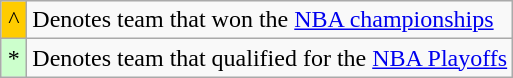<table class="wikitable">
<tr>
<td bgcolor=#FFCC00 align=center width=10px>^</td>
<td>Denotes team that won the <a href='#'>NBA championships</a></td>
</tr>
<tr>
<td bgcolor=#CCFFCC align=center width=10px>*</td>
<td>Denotes team that qualified for the <a href='#'>NBA Playoffs</a></td>
</tr>
</table>
